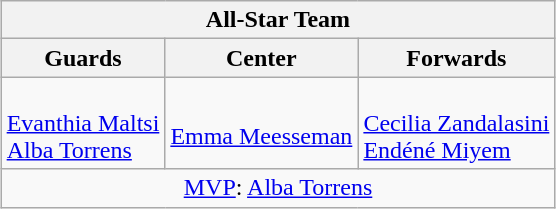<table class=wikitable style="margin:auto">
<tr>
<th colspan=3 align=center>All-Star Team</th>
</tr>
<tr>
<th>Guards</th>
<th>Center</th>
<th>Forwards</th>
</tr>
<tr>
<td><br> <a href='#'>Evanthia Maltsi</a> <br> 
 <a href='#'>Alba Torrens</a></td>
<td valign=center><br> <a href='#'>Emma Meesseman</a></td>
<td><br> <a href='#'>Cecilia Zandalasini</a> <br>
 <a href='#'>Endéné Miyem</a></td>
</tr>
<tr>
<td colspan=3 align=center><a href='#'>MVP</a>:  <a href='#'>Alba Torrens</a></td>
</tr>
</table>
